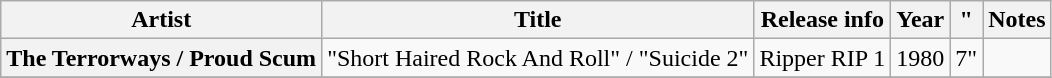<table class="wikitable plainrowheaders sortable">
<tr>
<th scope="col">Artist</th>
<th scope="col">Title</th>
<th scope="col">Release info</th>
<th scope="col">Year</th>
<th scope="col">"</th>
<th scope="col" class="unsortable">Notes</th>
</tr>
<tr>
<th scope="row">The Terrorways / Proud Scum</th>
<td>"Short Haired Rock And Roll" / "Suicide 2"</td>
<td>Ripper RIP 1</td>
<td>1980</td>
<td>7"</td>
<td></td>
</tr>
<tr>
</tr>
</table>
